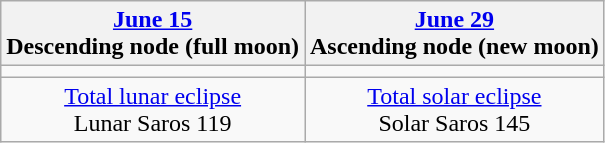<table class="wikitable">
<tr>
<th><a href='#'>June 15</a><br>Descending node (full moon)</th>
<th><a href='#'>June 29</a><br>Ascending node (new moon)</th>
</tr>
<tr>
<td></td>
<td></td>
</tr>
<tr align=center>
<td><a href='#'>Total lunar eclipse</a><br>Lunar Saros 119</td>
<td><a href='#'>Total solar eclipse</a><br>Solar Saros 145</td>
</tr>
</table>
